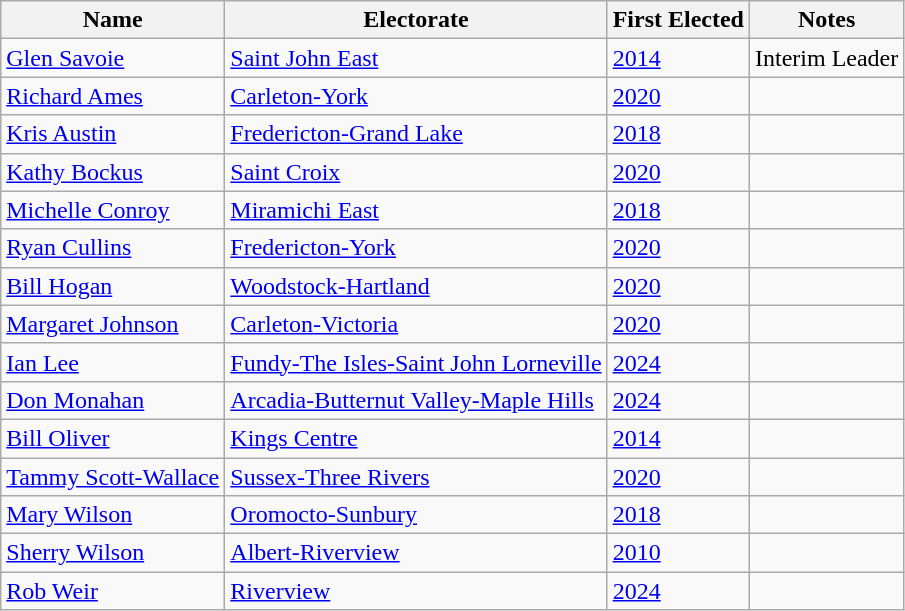<table class="wikitable">
<tr>
<th>Name</th>
<th>Electorate</th>
<th>First Elected</th>
<th>Notes</th>
</tr>
<tr>
<td><a href='#'>Glen Savoie</a></td>
<td><a href='#'>Saint John East</a></td>
<td><a href='#'>2014</a></td>
<td>Interim Leader</td>
</tr>
<tr>
<td><a href='#'>Richard Ames</a></td>
<td><a href='#'>Carleton-York</a></td>
<td><a href='#'>2020</a></td>
<td></td>
</tr>
<tr>
<td><a href='#'>Kris Austin</a></td>
<td><a href='#'>Fredericton-Grand Lake</a></td>
<td><a href='#'>2018</a></td>
<td></td>
</tr>
<tr>
<td><a href='#'>Kathy Bockus</a></td>
<td><a href='#'>Saint Croix</a></td>
<td><a href='#'>2020</a></td>
<td></td>
</tr>
<tr>
<td><a href='#'>Michelle Conroy</a></td>
<td><a href='#'>Miramichi East</a></td>
<td><a href='#'>2018</a></td>
<td></td>
</tr>
<tr>
<td><a href='#'>Ryan Cullins</a></td>
<td><a href='#'>Fredericton-York</a></td>
<td><a href='#'>2020</a></td>
<td></td>
</tr>
<tr>
<td><a href='#'>Bill Hogan</a></td>
<td><a href='#'>Woodstock-Hartland</a></td>
<td><a href='#'>2020</a></td>
<td></td>
</tr>
<tr>
<td><a href='#'>Margaret Johnson</a></td>
<td><a href='#'>Carleton-Victoria</a></td>
<td><a href='#'>2020</a></td>
<td></td>
</tr>
<tr>
<td><a href='#'>Ian Lee</a></td>
<td><a href='#'>Fundy-The Isles-Saint John Lorneville</a></td>
<td><a href='#'>2024</a></td>
<td></td>
</tr>
<tr>
<td><a href='#'>Don Monahan</a></td>
<td><a href='#'>Arcadia-Butternut Valley-Maple Hills</a></td>
<td><a href='#'>2024</a></td>
<td></td>
</tr>
<tr>
<td><a href='#'>Bill Oliver</a></td>
<td><a href='#'>Kings Centre</a></td>
<td><a href='#'>2014</a></td>
<td></td>
</tr>
<tr>
<td><a href='#'>Tammy Scott-Wallace</a></td>
<td><a href='#'>Sussex-Three Rivers</a></td>
<td><a href='#'>2020</a></td>
<td></td>
</tr>
<tr>
<td><a href='#'>Mary Wilson</a></td>
<td><a href='#'>Oromocto-Sunbury</a></td>
<td><a href='#'>2018</a></td>
<td></td>
</tr>
<tr>
<td><a href='#'>Sherry Wilson</a></td>
<td><a href='#'>Albert-Riverview</a></td>
<td><a href='#'>2010</a></td>
<td></td>
</tr>
<tr>
<td><a href='#'>Rob Weir</a></td>
<td><a href='#'>Riverview</a></td>
<td><a href='#'>2024</a></td>
<td></td>
</tr>
</table>
